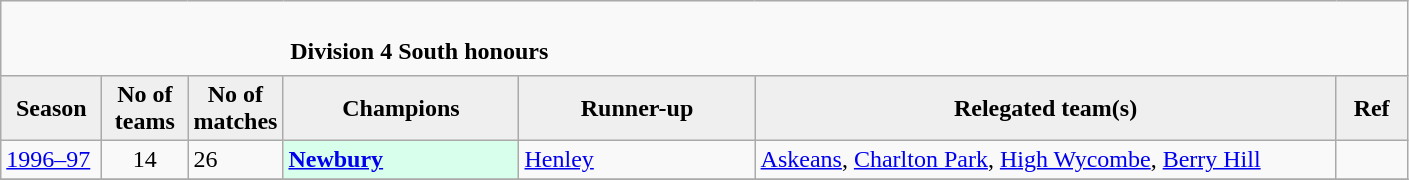<table class="wikitable sortable" style="text-align: left;">
<tr>
<td colspan="11" cellpadding="0" cellspacing="0"><br><table border="0" style="width:100%;" cellpadding="0" cellspacing="0">
<tr>
<td style="width:20%; border:0;"></td>
<td style="border:0;"><strong>Division 4 South honours</strong></td>
<td style="width:20%; border:0;"></td>
</tr>
</table>
</td>
</tr>
<tr>
<th style="background:#efefef; width:60px;">Season</th>
<th style="background:#efefef; width:50px;">No of teams</th>
<th style="background:#efefef; width:50px;">No of matches</th>
<th style="background:#efefef; width:150px;">Champions</th>
<th style="background:#efefef; width:150px;">Runner-up</th>
<th style="background:#efefef; width:380px;">Relegated team(s)</th>
<th style="background:#efefef; width:40px;">Ref</th>
</tr>
<tr align=left>
<td><a href='#'>1996–97</a></td>
<td style="text-align: center;">14</td>
<td>26</td>
<td style="background:#d8ffeb;"><strong><a href='#'>Newbury</a></strong></td>
<td><a href='#'>Henley</a></td>
<td><a href='#'>Askeans</a>, <a href='#'>Charlton Park</a>, <a href='#'>High Wycombe</a>, <a href='#'>Berry Hill</a></td>
<td></td>
</tr>
<tr>
</tr>
</table>
